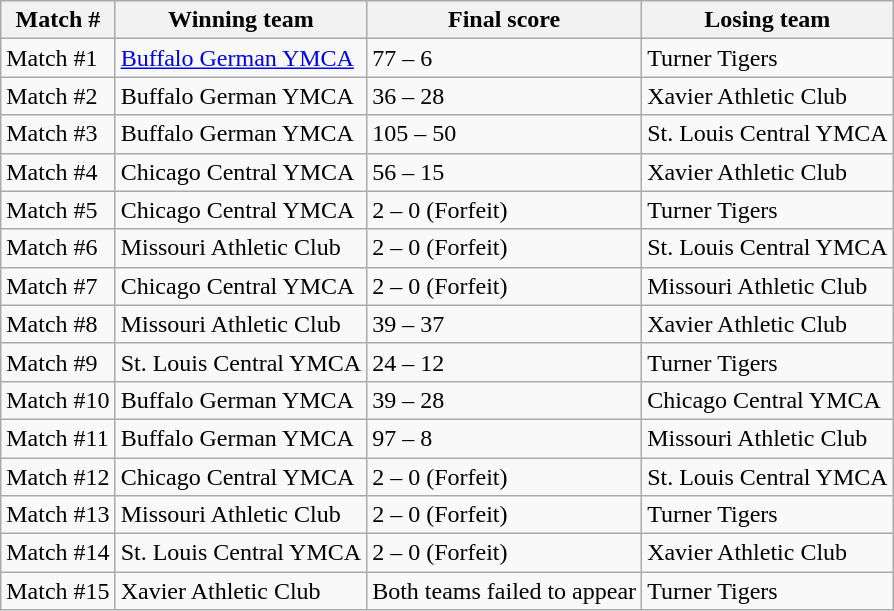<table class="wikitable">
<tr>
<th>Match #</th>
<th>Winning team</th>
<th>Final score</th>
<th>Losing team</th>
</tr>
<tr>
<td>Match #1</td>
<td><a href='#'>Buffalo German YMCA</a></td>
<td>77 – 6</td>
<td>Turner Tigers</td>
</tr>
<tr>
<td>Match #2</td>
<td>Buffalo German YMCA</td>
<td>36 – 28</td>
<td>Xavier Athletic Club</td>
</tr>
<tr>
<td>Match #3</td>
<td>Buffalo German YMCA</td>
<td>105 – 50</td>
<td>St. Louis Central YMCA</td>
</tr>
<tr>
<td>Match #4</td>
<td>Chicago Central YMCA</td>
<td>56 – 15</td>
<td>Xavier Athletic Club</td>
</tr>
<tr>
<td>Match #5</td>
<td>Chicago Central YMCA</td>
<td>2 – 0 (Forfeit)</td>
<td>Turner Tigers</td>
</tr>
<tr>
<td>Match #6</td>
<td>Missouri Athletic Club</td>
<td>2 – 0 (Forfeit)</td>
<td>St. Louis Central YMCA</td>
</tr>
<tr>
<td>Match #7</td>
<td>Chicago Central YMCA</td>
<td>2 – 0 (Forfeit)</td>
<td>Missouri Athletic Club</td>
</tr>
<tr>
<td>Match #8</td>
<td>Missouri Athletic Club</td>
<td>39 – 37</td>
<td>Xavier Athletic Club</td>
</tr>
<tr>
<td>Match #9</td>
<td>St. Louis Central YMCA</td>
<td>24 – 12</td>
<td>Turner Tigers</td>
</tr>
<tr>
<td>Match #10</td>
<td>Buffalo German YMCA</td>
<td>39 – 28</td>
<td>Chicago Central YMCA</td>
</tr>
<tr>
<td>Match #11</td>
<td>Buffalo German YMCA</td>
<td>97 – 8</td>
<td>Missouri Athletic Club</td>
</tr>
<tr>
<td>Match #12</td>
<td>Chicago Central YMCA</td>
<td>2 – 0 (Forfeit)</td>
<td>St. Louis Central YMCA</td>
</tr>
<tr>
<td>Match #13</td>
<td>Missouri Athletic Club</td>
<td>2 – 0 (Forfeit)</td>
<td>Turner Tigers</td>
</tr>
<tr>
<td>Match #14</td>
<td>St. Louis Central YMCA</td>
<td>2 – 0 (Forfeit)</td>
<td>Xavier Athletic Club</td>
</tr>
<tr>
<td>Match #15</td>
<td>Xavier Athletic Club</td>
<td>Both teams failed to appear</td>
<td>Turner Tigers</td>
</tr>
</table>
